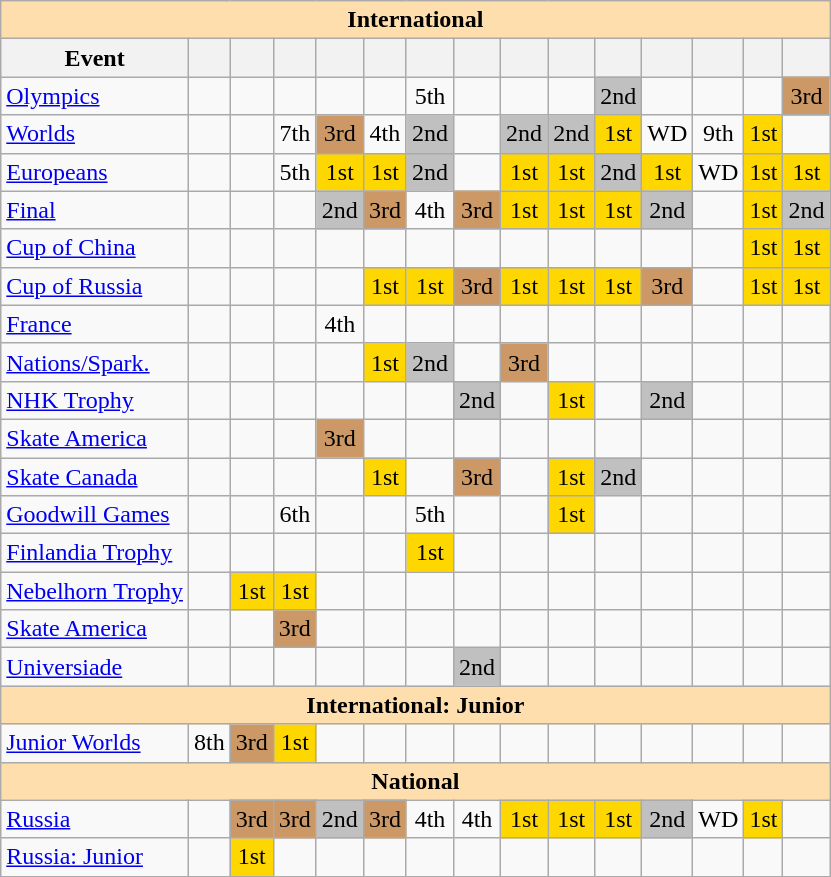<table class="wikitable" style="text-align:center">
<tr>
<th style="background-color: #ffdead;" colspan=15>International</th>
</tr>
<tr>
<th>Event</th>
<th></th>
<th></th>
<th></th>
<th></th>
<th></th>
<th></th>
<th></th>
<th></th>
<th></th>
<th></th>
<th></th>
<th></th>
<th></th>
<th></th>
</tr>
<tr>
<td align=left><a href='#'>Olympics</a></td>
<td></td>
<td></td>
<td></td>
<td></td>
<td></td>
<td>5th</td>
<td></td>
<td></td>
<td></td>
<td bgcolor=silver>2nd</td>
<td></td>
<td></td>
<td></td>
<td bgcolor=cc9966>3rd</td>
</tr>
<tr>
<td align=left><a href='#'>Worlds</a></td>
<td></td>
<td></td>
<td>7th</td>
<td bgcolor=cc9966>3rd</td>
<td>4th</td>
<td bgcolor=silver>2nd</td>
<td></td>
<td bgcolor=silver>2nd</td>
<td bgcolor=silver>2nd</td>
<td bgcolor=gold>1st</td>
<td>WD</td>
<td>9th</td>
<td bgcolor=gold>1st</td>
<td></td>
</tr>
<tr>
<td align=left><a href='#'>Europeans</a></td>
<td></td>
<td></td>
<td>5th</td>
<td bgcolor=gold>1st</td>
<td bgcolor=gold>1st</td>
<td bgcolor=silver>2nd</td>
<td></td>
<td bgcolor=gold>1st</td>
<td bgcolor=gold>1st</td>
<td bgcolor=silver>2nd</td>
<td bgcolor=gold>1st</td>
<td>WD</td>
<td bgcolor=gold>1st</td>
<td bgcolor=gold>1st</td>
</tr>
<tr>
<td align=left> <a href='#'>Final</a></td>
<td></td>
<td></td>
<td></td>
<td bgcolor=silver>2nd</td>
<td bgcolor=cc9966>3rd</td>
<td>4th</td>
<td bgcolor=cc9966>3rd</td>
<td bgcolor=gold>1st</td>
<td bgcolor=gold>1st</td>
<td bgcolor=gold>1st</td>
<td bgcolor=silver>2nd</td>
<td></td>
<td bgcolor=gold>1st</td>
<td bgcolor=silver>2nd</td>
</tr>
<tr>
<td align=left> <a href='#'>Cup of China</a></td>
<td></td>
<td></td>
<td></td>
<td></td>
<td></td>
<td></td>
<td></td>
<td></td>
<td></td>
<td></td>
<td></td>
<td></td>
<td bgcolor=gold>1st</td>
<td bgcolor=gold>1st</td>
</tr>
<tr>
<td align=left> <a href='#'>Cup of Russia</a></td>
<td></td>
<td></td>
<td></td>
<td></td>
<td bgcolor=gold>1st</td>
<td bgcolor=gold>1st</td>
<td bgcolor=cc9966>3rd</td>
<td bgcolor=gold>1st</td>
<td bgcolor=gold>1st</td>
<td bgcolor=gold>1st</td>
<td bgcolor=cc9966>3rd</td>
<td></td>
<td bgcolor=gold>1st</td>
<td bgcolor=gold>1st</td>
</tr>
<tr>
<td align=left> <a href='#'>France</a></td>
<td></td>
<td></td>
<td></td>
<td>4th</td>
<td></td>
<td></td>
<td></td>
<td></td>
<td></td>
<td></td>
<td></td>
<td></td>
<td></td>
<td></td>
</tr>
<tr>
<td align=left> <a href='#'>Nations/Spark.</a></td>
<td></td>
<td></td>
<td></td>
<td></td>
<td bgcolor=gold>1st</td>
<td bgcolor=silver>2nd</td>
<td></td>
<td bgcolor=cc9966>3rd</td>
<td></td>
<td></td>
<td></td>
<td></td>
<td></td>
<td></td>
</tr>
<tr>
<td align=left> <a href='#'>NHK Trophy</a></td>
<td></td>
<td></td>
<td></td>
<td></td>
<td></td>
<td></td>
<td bgcolor=silver>2nd</td>
<td></td>
<td bgcolor=gold>1st</td>
<td></td>
<td bgcolor=silver>2nd</td>
<td></td>
<td></td>
<td></td>
</tr>
<tr>
<td align=left> <a href='#'>Skate America</a></td>
<td></td>
<td></td>
<td></td>
<td bgcolor=cc9966>3rd</td>
<td></td>
<td></td>
<td></td>
<td></td>
<td></td>
<td></td>
<td></td>
<td></td>
<td></td>
<td></td>
</tr>
<tr>
<td align=left> <a href='#'>Skate Canada</a></td>
<td></td>
<td></td>
<td></td>
<td></td>
<td bgcolor=gold>1st</td>
<td></td>
<td bgcolor=cc9966>3rd</td>
<td></td>
<td bgcolor=gold>1st</td>
<td bgcolor=silver>2nd</td>
<td></td>
<td></td>
<td></td>
<td></td>
</tr>
<tr>
<td align=left><a href='#'>Goodwill Games</a></td>
<td></td>
<td></td>
<td>6th</td>
<td></td>
<td></td>
<td>5th</td>
<td></td>
<td></td>
<td bgcolor=gold>1st</td>
<td></td>
<td></td>
<td></td>
<td></td>
<td></td>
</tr>
<tr>
<td align=left><a href='#'>Finlandia Trophy</a></td>
<td></td>
<td></td>
<td></td>
<td></td>
<td></td>
<td bgcolor=gold>1st</td>
<td></td>
<td></td>
<td></td>
<td></td>
<td></td>
<td></td>
<td></td>
<td></td>
</tr>
<tr>
<td align=left><a href='#'>Nebelhorn Trophy</a></td>
<td></td>
<td bgcolor=gold>1st</td>
<td bgcolor=gold>1st</td>
<td></td>
<td></td>
<td></td>
<td></td>
<td></td>
<td></td>
<td></td>
<td></td>
<td></td>
<td></td>
<td></td>
</tr>
<tr>
<td align=left><a href='#'>Skate America</a></td>
<td></td>
<td></td>
<td bgcolor=cc9966>3rd</td>
<td></td>
<td></td>
<td></td>
<td></td>
<td></td>
<td></td>
<td></td>
<td></td>
<td></td>
<td></td>
<td></td>
</tr>
<tr>
<td align=left><a href='#'>Universiade</a></td>
<td></td>
<td></td>
<td></td>
<td></td>
<td></td>
<td></td>
<td bgcolor=silver>2nd</td>
<td></td>
<td></td>
<td></td>
<td></td>
<td></td>
<td></td>
<td></td>
</tr>
<tr>
<th style="background-color: #ffdead;" colspan=15>International: Junior</th>
</tr>
<tr>
<td align=left><a href='#'>Junior Worlds</a></td>
<td>8th</td>
<td bgcolor=cc9966>3rd</td>
<td bgcolor=gold>1st</td>
<td></td>
<td></td>
<td></td>
<td></td>
<td></td>
<td></td>
<td></td>
<td></td>
<td></td>
<td></td>
<td></td>
</tr>
<tr>
<th style="background-color: #ffdead;" colspan=15>National</th>
</tr>
<tr>
<td align=left><a href='#'>Russia</a></td>
<td></td>
<td bgcolor=cc9966>3rd</td>
<td bgcolor=cc9966>3rd</td>
<td bgcolor=silver>2nd</td>
<td bgcolor=cc9966>3rd</td>
<td>4th</td>
<td>4th</td>
<td bgcolor=gold>1st</td>
<td bgcolor=gold>1st</td>
<td bgcolor=gold>1st</td>
<td bgcolor=silver>2nd</td>
<td>WD</td>
<td bgcolor=gold>1st</td>
<td></td>
</tr>
<tr>
<td align=left><a href='#'>Russia: Junior</a></td>
<td></td>
<td bgcolor=gold>1st</td>
<td></td>
<td></td>
<td></td>
<td></td>
<td></td>
<td></td>
<td></td>
<td></td>
<td></td>
<td></td>
<td></td>
<td></td>
</tr>
</table>
